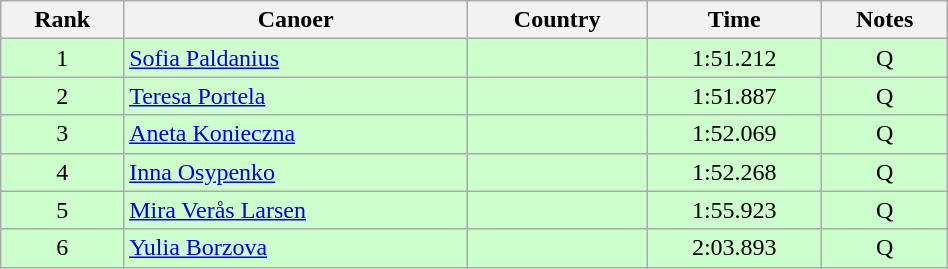<table class="wikitable sortable" width=50% style="text-align:center;">
<tr>
<th>Rank</th>
<th>Canoer</th>
<th>Country</th>
<th>Time</th>
<th>Notes</th>
</tr>
<tr bgcolor=ccffcc>
<td>1</td>
<td align="left"><a href='#'>Sofia Paldanius</a></td>
<td align="left"></td>
<td>1:51.212</td>
<td>Q</td>
</tr>
<tr bgcolor=ccffcc>
<td>2</td>
<td align="left"><a href='#'>Teresa Portela</a></td>
<td align="left"></td>
<td>1:51.887</td>
<td>Q</td>
</tr>
<tr bgcolor=ccffcc>
<td>3</td>
<td align="left"><a href='#'>Aneta Konieczna</a></td>
<td align="left"></td>
<td>1:52.069</td>
<td>Q</td>
</tr>
<tr bgcolor=ccffcc>
<td>4</td>
<td align="left"><a href='#'>Inna Osypenko</a></td>
<td align="left"></td>
<td>1:52.268</td>
<td>Q</td>
</tr>
<tr bgcolor=ccffcc>
<td>5</td>
<td align="left"><a href='#'>Mira Verås Larsen</a></td>
<td align="left"></td>
<td>1:55.923</td>
<td>Q</td>
</tr>
<tr bgcolor=ccffcc>
<td>6</td>
<td align="left"><a href='#'>Yulia Borzova</a></td>
<td align="left"></td>
<td>2:03.893</td>
<td>Q</td>
</tr>
</table>
